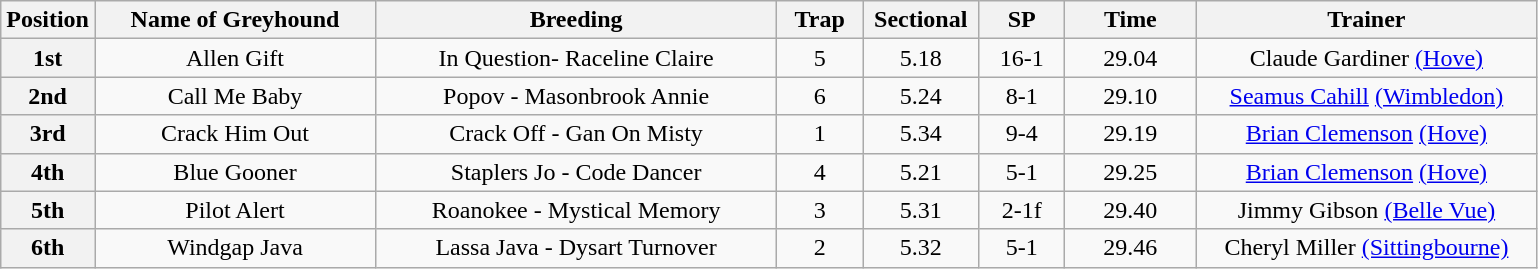<table class="wikitable" style="text-align: center">
<tr>
<th width=50>Position</th>
<th width=180>Name of Greyhound</th>
<th width=260>Breeding</th>
<th width=50>Trap</th>
<th width=70>Sectional</th>
<th width=50>SP</th>
<th width=80>Time</th>
<th width=220>Trainer</th>
</tr>
<tr>
<th>1st</th>
<td>Allen Gift</td>
<td>In Question- Raceline Claire</td>
<td>5</td>
<td>5.18</td>
<td>16-1</td>
<td>29.04</td>
<td>Claude Gardiner <a href='#'>(Hove)</a></td>
</tr>
<tr>
<th>2nd</th>
<td>Call Me Baby</td>
<td>Popov - Masonbrook Annie</td>
<td>6</td>
<td>5.24</td>
<td>8-1</td>
<td>29.10</td>
<td><a href='#'>Seamus Cahill</a> <a href='#'>(Wimbledon)</a></td>
</tr>
<tr>
<th>3rd</th>
<td>Crack Him Out</td>
<td>Crack Off - Gan On Misty</td>
<td>1</td>
<td>5.34</td>
<td>9-4</td>
<td>29.19</td>
<td><a href='#'>Brian Clemenson</a> <a href='#'>(Hove)</a></td>
</tr>
<tr>
<th>4th</th>
<td>Blue Gooner</td>
<td>Staplers Jo - Code Dancer</td>
<td>4</td>
<td>5.21</td>
<td>5-1</td>
<td>29.25</td>
<td><a href='#'>Brian Clemenson</a> <a href='#'>(Hove)</a></td>
</tr>
<tr>
<th>5th</th>
<td>Pilot Alert</td>
<td>Roanokee - Mystical Memory</td>
<td>3</td>
<td>5.31</td>
<td>2-1f</td>
<td>29.40</td>
<td>Jimmy Gibson <a href='#'>(Belle Vue)</a></td>
</tr>
<tr>
<th>6th</th>
<td>Windgap Java</td>
<td>Lassa Java - Dysart Turnover</td>
<td>2</td>
<td>5.32</td>
<td>5-1</td>
<td>29.46</td>
<td>Cheryl Miller <a href='#'>(Sittingbourne)</a></td>
</tr>
</table>
